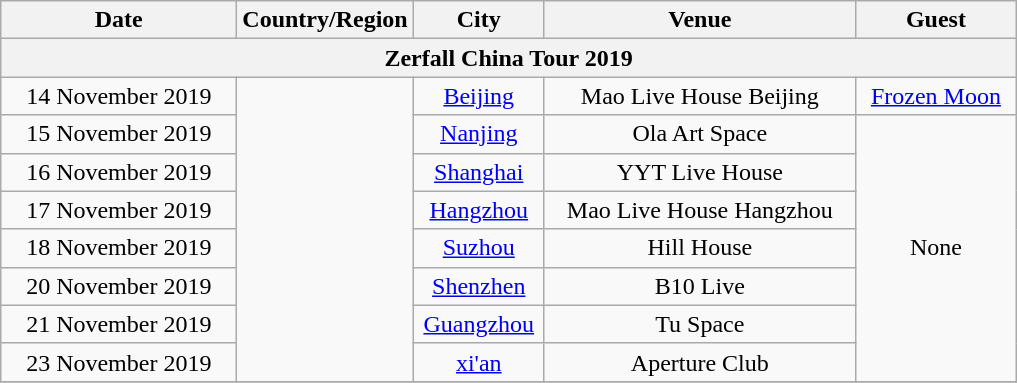<table class="wikitable" style="text-align:center;">
<tr>
<th align="left" width="150px">Date</th>
<th align="left" width="60px">Country/Region</th>
<th align="left" width="80px">City</th>
<th align="left" width="200px">Venue</th>
<th align="left" width="100px">Guest</th>
</tr>
<tr>
<th colspan="5">Zerfall China Tour 2019</th>
</tr>
<tr>
<td>14 November 2019</td>
<td rowspan="8"></td>
<td><a href='#'>Beijing</a></td>
<td>Mao Live House Beijing</td>
<td><a href='#'>Frozen Moon</a></td>
</tr>
<tr>
<td>15 November 2019</td>
<td><a href='#'>Nanjing</a></td>
<td>Ola Art Space</td>
<td rowspan="7">None</td>
</tr>
<tr>
<td>16 November 2019</td>
<td><a href='#'>Shanghai</a></td>
<td>YYT Live House</td>
</tr>
<tr>
<td>17 November 2019</td>
<td><a href='#'>Hangzhou</a></td>
<td>Mao Live House Hangzhou</td>
</tr>
<tr>
<td>18 November 2019</td>
<td><a href='#'>Suzhou</a></td>
<td>Hill House</td>
</tr>
<tr>
<td>20 November 2019</td>
<td><a href='#'>Shenzhen</a></td>
<td>B10 Live</td>
</tr>
<tr>
<td>21 November 2019</td>
<td><a href='#'>Guangzhou</a></td>
<td>Tu Space</td>
</tr>
<tr>
<td>23 November 2019</td>
<td><a href='#'>xi'an</a></td>
<td>Aperture Club</td>
</tr>
<tr>
</tr>
</table>
